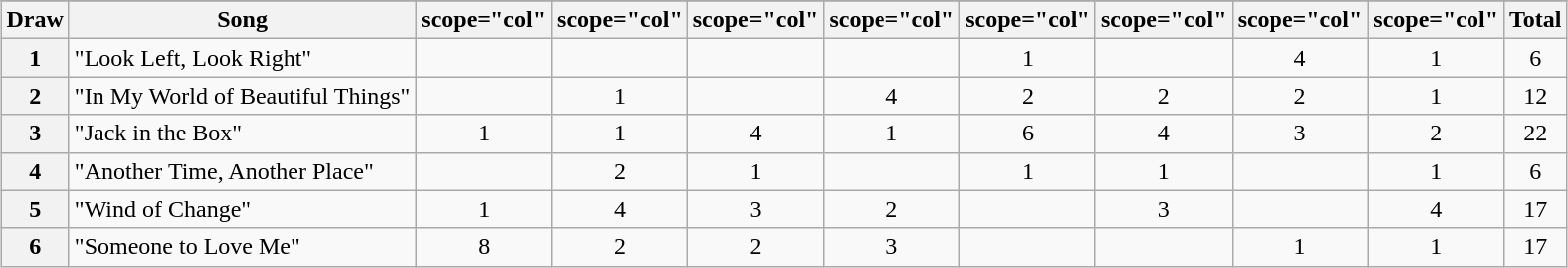<table class="wikitable plainrowheaders" style="margin: 1em auto 1em auto; text-align:center;">
<tr>
</tr>
<tr>
<th scope="col">Draw</th>
<th scope="col">Song</th>
<th>scope="col" </th>
<th>scope="col" </th>
<th>scope="col" </th>
<th>scope="col" </th>
<th>scope="col" </th>
<th>scope="col" </th>
<th>scope="col" </th>
<th>scope="col" </th>
<th scope="col">Total</th>
</tr>
<tr>
<th scope="row" style="text-align:center;">1</th>
<td align=left>"Look Left, Look Right"</td>
<td></td>
<td></td>
<td></td>
<td></td>
<td>1</td>
<td></td>
<td>4</td>
<td>1</td>
<td>6</td>
</tr>
<tr>
<th scope="row" style="text-align:center;">2</th>
<td align=left>"In My World of Beautiful Things"</td>
<td></td>
<td>1</td>
<td></td>
<td>4</td>
<td>2</td>
<td>2</td>
<td>2</td>
<td>1</td>
<td>12</td>
</tr>
<tr>
<th scope="row" style="text-align:center;">3</th>
<td align=left>"Jack in the Box"</td>
<td>1</td>
<td>1</td>
<td>4</td>
<td>1</td>
<td>6</td>
<td>4</td>
<td>3</td>
<td>2</td>
<td>22</td>
</tr>
<tr>
<th scope="row" style="text-align:center;">4</th>
<td align=left>"Another Time, Another Place"</td>
<td></td>
<td>2</td>
<td>1</td>
<td></td>
<td>1</td>
<td>1</td>
<td></td>
<td>1</td>
<td>6</td>
</tr>
<tr>
<th scope="row" style="text-align:center;">5</th>
<td align=left>"Wind of Change"</td>
<td>1</td>
<td>4</td>
<td>3</td>
<td>2</td>
<td></td>
<td>3</td>
<td></td>
<td>4</td>
<td>17</td>
</tr>
<tr>
<th scope="row" style="text-align:center;">6</th>
<td align=left>"Someone to Love Me"</td>
<td>8</td>
<td>2</td>
<td>2</td>
<td>3</td>
<td></td>
<td></td>
<td>1</td>
<td>1</td>
<td>17</td>
</tr>
</table>
